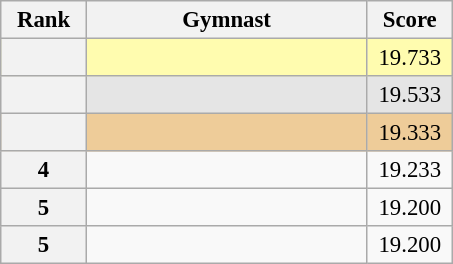<table class="wikitable sortable" style="text-align:center; font-size:95%">
<tr>
<th scope="col" style="width:50px;">Rank</th>
<th scope="col" style="width:180px;">Gymnast</th>
<th scope="col" style="width:50px;">Score</th>
</tr>
<tr style="background:#fffcaf;">
<th scope=row style="text-align:center"></th>
<td style="text-align:left;"></td>
<td>19.733</td>
</tr>
<tr style="background:#e5e5e5;">
<th scope=row style="text-align:center"></th>
<td style="text-align:left;"></td>
<td>19.533</td>
</tr>
<tr style="background:#ec9;">
<th scope=row style="text-align:center"></th>
<td style="text-align:left;"></td>
<td>19.333</td>
</tr>
<tr>
<th scope=row style="text-align:center">4</th>
<td style="text-align:left;"></td>
<td>19.233</td>
</tr>
<tr>
<th scope=row style="text-align:center">5</th>
<td style="text-align:left;"></td>
<td>19.200</td>
</tr>
<tr>
<th scope=row style="text-align:center">5</th>
<td style="text-align:left;"></td>
<td>19.200</td>
</tr>
</table>
